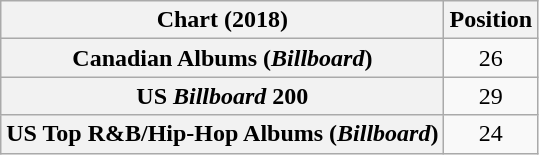<table class="wikitable sortable plainrowheaders" style="text-align:center">
<tr>
<th scope="col">Chart (2018)</th>
<th scope="col">Position</th>
</tr>
<tr>
<th scope="row">Canadian Albums (<em>Billboard</em>)</th>
<td>26</td>
</tr>
<tr>
<th scope="row">US <em>Billboard</em> 200</th>
<td>29</td>
</tr>
<tr>
<th scope="row">US Top R&B/Hip-Hop Albums (<em>Billboard</em>)</th>
<td>24</td>
</tr>
</table>
